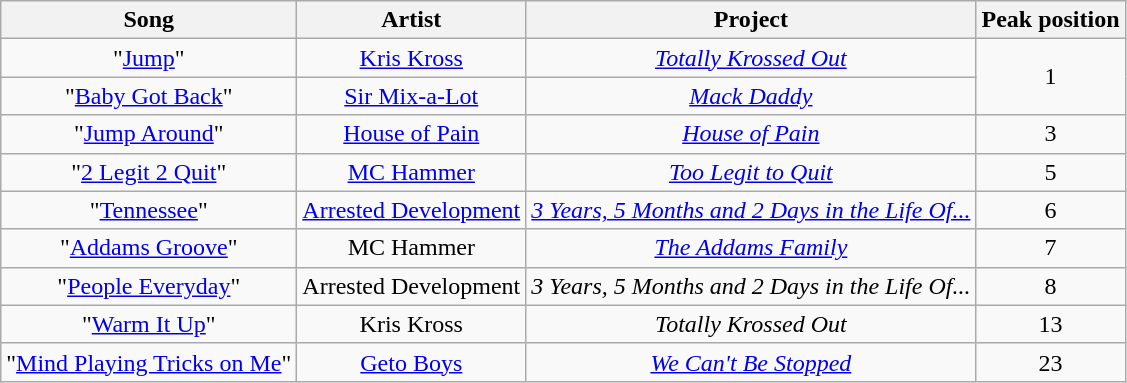<table class="wikitable sortable plainrowheaders" style="text-align:center;">
<tr>
<th scope="col">Song</th>
<th scope="col">Artist</th>
<th scope="col">Project</th>
<th scope="col">Peak position</th>
</tr>
<tr>
<td>"<a href='#'>Jump</a>"</td>
<td><a href='#'>Kris Kross</a></td>
<td><em><a href='#'>Totally Krossed Out</a></em></td>
<td rowspan="2">1</td>
</tr>
<tr>
<td>"<a href='#'>Baby Got Back</a>"</td>
<td><a href='#'>Sir Mix-a-Lot</a></td>
<td><em><a href='#'>Mack Daddy</a></em></td>
</tr>
<tr>
<td>"<a href='#'>Jump Around</a>"</td>
<td><a href='#'>House of Pain</a></td>
<td><em><a href='#'>House of Pain</a></em></td>
<td>3</td>
</tr>
<tr>
<td>"<a href='#'>2 Legit 2 Quit</a>"</td>
<td><a href='#'>MC Hammer</a></td>
<td><em><a href='#'>Too Legit to Quit</a></em></td>
<td>5</td>
</tr>
<tr>
<td>"<a href='#'>Tennessee</a>"</td>
<td><a href='#'>Arrested Development</a></td>
<td><em><a href='#'>3 Years, 5 Months and 2 Days in the Life Of...</a></em></td>
<td>6</td>
</tr>
<tr>
<td>"<a href='#'>Addams Groove</a>"</td>
<td>MC Hammer</td>
<td><em><a href='#'>The Addams Family</a></em></td>
<td>7</td>
</tr>
<tr>
<td>"<a href='#'>People Everyday</a>"</td>
<td>Arrested Development</td>
<td><em>3 Years, 5 Months and 2 Days in the Life Of...</em></td>
<td>8</td>
</tr>
<tr>
<td>"<a href='#'>Warm It Up</a>"</td>
<td>Kris Kross</td>
<td><em>Totally Krossed Out</em></td>
<td>13</td>
</tr>
<tr>
<td>"<a href='#'>Mind Playing Tricks on Me</a>"</td>
<td><a href='#'>Geto Boys</a></td>
<td><em><a href='#'>We Can't Be Stopped</a></em></td>
<td>23</td>
</tr>
</table>
